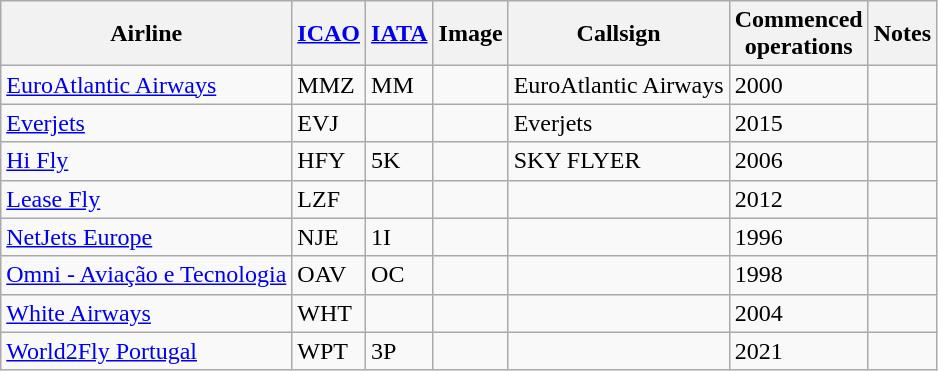<table class="wikitable sortable">
<tr>
<th>Airline</th>
<th><a href='#'>ICAO</a></th>
<th><a href='#'>IATA</a></th>
<th>Image</th>
<th>Callsign</th>
<th>Commenced<br>operations</th>
<th>Notes</th>
</tr>
<tr>
<td><a href='#'>EuroAtlantic Airways</a></td>
<td>MMZ</td>
<td>MM</td>
<td></td>
<td>EuroAtlantic Airways</td>
<td>2000</td>
<td></td>
</tr>
<tr>
<td><a href='#'>Everjets</a></td>
<td>EVJ</td>
<td></td>
<td></td>
<td>Everjets</td>
<td>2015</td>
<td></td>
</tr>
<tr>
<td><a href='#'>Hi Fly</a></td>
<td>HFY</td>
<td>5K</td>
<td></td>
<td>SKY FLYER</td>
<td>2006</td>
<td></td>
</tr>
<tr>
<td><a href='#'>Lease Fly</a></td>
<td>LZF</td>
<td></td>
<td></td>
<td></td>
<td>2012</td>
<td></td>
</tr>
<tr>
<td><a href='#'>NetJets Europe</a></td>
<td>NJE</td>
<td>1I</td>
<td></td>
<td></td>
<td>1996</td>
<td></td>
</tr>
<tr>
<td><a href='#'>Omni - Aviação e Tecnologia</a></td>
<td>OAV</td>
<td>OC</td>
<td></td>
<td></td>
<td>1998</td>
<td></td>
</tr>
<tr>
<td><a href='#'>White Airways</a></td>
<td>WHT</td>
<td></td>
<td></td>
<td></td>
<td>2004</td>
<td></td>
</tr>
<tr>
<td><a href='#'>World2Fly Portugal</a></td>
<td>WPT</td>
<td>3P</td>
<td></td>
<td></td>
<td>2021</td>
<td></td>
</tr>
</table>
